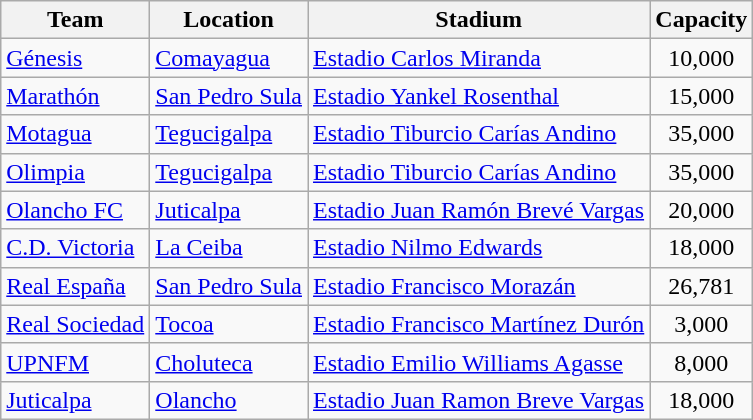<table class="wikitable sortable">
<tr>
<th>Team</th>
<th>Location</th>
<th>Stadium</th>
<th>Capacity</th>
</tr>
<tr>
<td><a href='#'> Génesis</a></td>
<td><a href='#'>Comayagua</a></td>
<td><a href='#'>Estadio Carlos Miranda</a></td>
<td align="center">10,000</td>
</tr>
<tr>
<td><a href='#'>Marathón</a></td>
<td><a href='#'>San Pedro Sula</a></td>
<td><a href='#'>Estadio Yankel Rosenthal</a></td>
<td align="center">15,000</td>
</tr>
<tr>
<td><a href='#'>Motagua</a></td>
<td><a href='#'>Tegucigalpa</a></td>
<td><a href='#'>Estadio Tiburcio Carías Andino</a></td>
<td align="center">35,000</td>
</tr>
<tr>
<td><a href='#'>Olimpia</a></td>
<td><a href='#'>Tegucigalpa</a></td>
<td><a href='#'>Estadio Tiburcio Carías Andino</a></td>
<td align="center">35,000</td>
</tr>
<tr>
<td><a href='#'>Olancho FC</a></td>
<td><a href='#'>Juticalpa</a></td>
<td><a href='#'>Estadio Juan Ramón Brevé Vargas</a></td>
<td align="center">20,000</td>
</tr>
<tr>
<td><a href='#'>C.D. Victoria</a></td>
<td><a href='#'>La Ceiba</a></td>
<td><a href='#'>Estadio Nilmo Edwards</a></td>
<td align="center">18,000</td>
</tr>
<tr>
<td><a href='#'>Real España</a></td>
<td><a href='#'>San Pedro Sula</a></td>
<td><a href='#'>Estadio Francisco Morazán</a></td>
<td align="center">26,781</td>
</tr>
<tr>
<td><a href='#'>Real Sociedad</a></td>
<td><a href='#'>Tocoa</a></td>
<td><a href='#'>Estadio Francisco Martínez Durón</a></td>
<td align="center">3,000</td>
</tr>
<tr>
<td><a href='#'>UPNFM</a></td>
<td><a href='#'>Choluteca</a></td>
<td><a href='#'>Estadio Emilio Williams Agasse</a></td>
<td align="center">8,000</td>
</tr>
<tr>
<td><a href='#'>Juticalpa</a></td>
<td><a href='#'>Olancho</a></td>
<td><a href='#'>Estadio Juan Ramon Breve Vargas</a></td>
<td align="center">18,000</td>
</tr>
</table>
